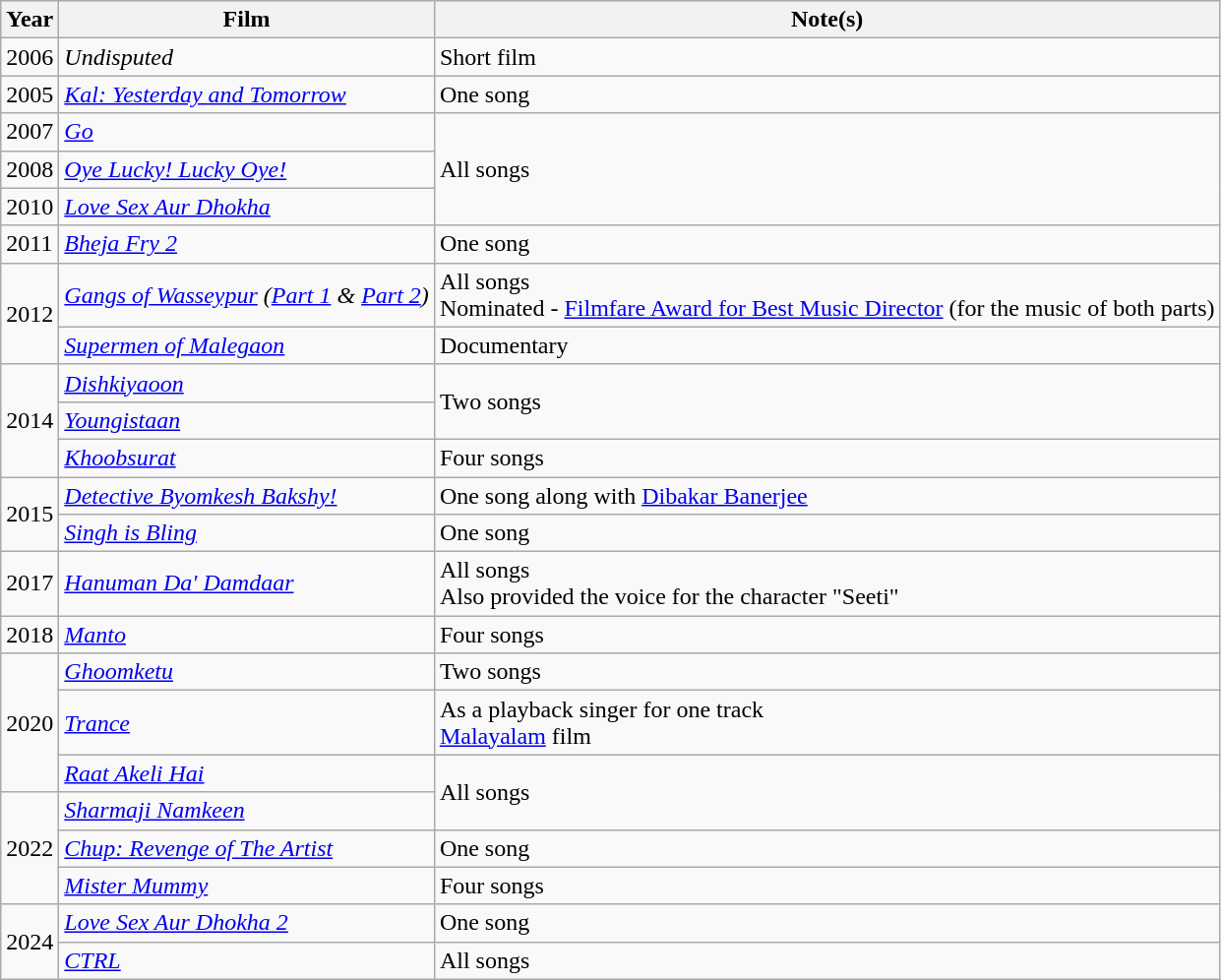<table class="wikitable sortable">
<tr>
<th scope="col">Year</th>
<th scope="col">Film</th>
<th scope="col">Note(s)</th>
</tr>
<tr>
<td>2006</td>
<td><em> Undisputed</em></td>
<td>Short film</td>
</tr>
<tr>
<td>2005</td>
<td><em> <a href='#'>Kal: Yesterday and Tomorrow</a></em></td>
<td>One  song</td>
</tr>
<tr>
<td>2007</td>
<td><em><a href='#'>Go</a></em></td>
<td rowspan=3>All songs</td>
</tr>
<tr>
<td>2008</td>
<td><em><a href='#'>Oye Lucky! Lucky Oye!</a></em></td>
</tr>
<tr>
<td>2010</td>
<td><em><a href='#'>Love Sex Aur Dhokha</a></em></td>
</tr>
<tr>
<td>2011</td>
<td><em><a href='#'>Bheja Fry 2</a></em></td>
<td>One song</td>
</tr>
<tr>
<td rowspan=2>2012</td>
<td><em><a href='#'>Gangs of Wasseypur</a> (<a href='#'>Part 1</a> & <a href='#'>Part 2</a>)</em></td>
<td>All songs<br>Nominated - <a href='#'>Filmfare Award for Best Music Director</a> (for the music of both parts)</td>
</tr>
<tr>
<td><em><a href='#'>Supermen of Malegaon</a></em></td>
<td>Documentary</td>
</tr>
<tr>
<td rowspan=3>2014</td>
<td><em><a href='#'>Dishkiyaoon</a></em></td>
<td rowspan=2>Two songs</td>
</tr>
<tr>
<td><em><a href='#'>Youngistaan</a></em></td>
</tr>
<tr>
<td><em><a href='#'>Khoobsurat</a></em></td>
<td>Four songs</td>
</tr>
<tr>
<td rowspan=2>2015</td>
<td><em><a href='#'>Detective Byomkesh Bakshy!</a></em></td>
<td>One song along with <a href='#'>Dibakar Banerjee</a></td>
</tr>
<tr>
<td><em><a href='#'>Singh is Bling</a></em></td>
<td>One song</td>
</tr>
<tr>
<td>2017</td>
<td><em><a href='#'>Hanuman Da' Damdaar</a></em></td>
<td>All songs<br>Also provided the voice for the character "Seeti"</td>
</tr>
<tr>
<td>2018</td>
<td><em><a href='#'>Manto</a></em></td>
<td>Four songs</td>
</tr>
<tr>
<td rowspan=3>2020</td>
<td><em><a href='#'>Ghoomketu</a></em></td>
<td>Two songs</td>
</tr>
<tr>
<td><em><a href='#'>Trance</a></em></td>
<td>As a playback singer for one track<br><a href='#'>Malayalam</a> film</td>
</tr>
<tr>
<td><em><a href='#'>Raat Akeli Hai</a></em></td>
<td rowspan=2>All songs</td>
</tr>
<tr>
<td rowspan=3>2022</td>
<td><em><a href='#'>Sharmaji Namkeen</a></em></td>
</tr>
<tr>
<td><em><a href='#'>Chup: Revenge of The Artist</a></em></td>
<td>One song</td>
</tr>
<tr>
<td><em><a href='#'>Mister Mummy</a></em></td>
<td>Four songs</td>
</tr>
<tr>
<td rowspan=2>2024</td>
<td><em><a href='#'>Love Sex Aur Dhokha 2</a></em></td>
<td>One song</td>
</tr>
<tr>
<td><em><a href='#'>CTRL</a></em></td>
<td>All songs</td>
</tr>
</table>
